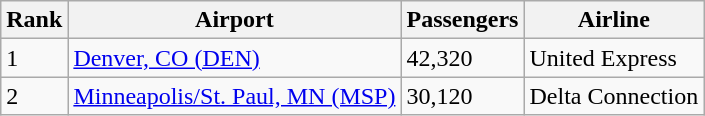<table class="wikitable sortable">
<tr>
<th>Rank</th>
<th>Airport</th>
<th>Passengers</th>
<th>Airline</th>
</tr>
<tr>
<td>1</td>
<td><a href='#'>Denver, CO (DEN)</a></td>
<td>42,320</td>
<td>United Express</td>
</tr>
<tr>
<td>2</td>
<td><a href='#'>Minneapolis/St. Paul, MN (MSP)</a></td>
<td>30,120</td>
<td>Delta Connection</td>
</tr>
</table>
